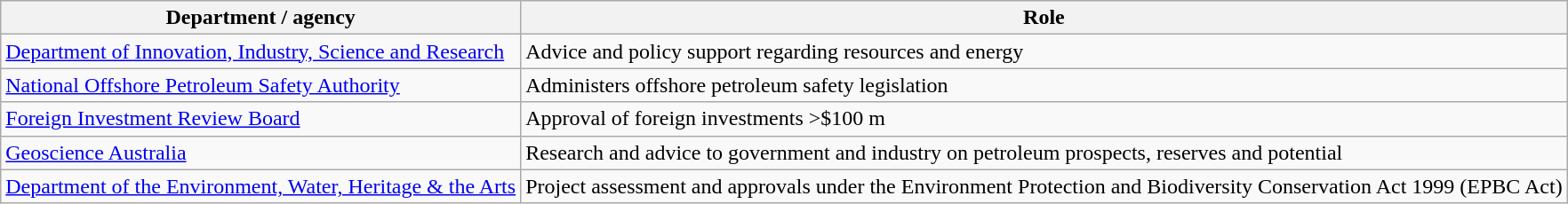<table class="wikitable">
<tr>
<th>Department / agency</th>
<th>Role</th>
</tr>
<tr>
<td><a href='#'>Department of Innovation, Industry, Science and Research</a></td>
<td>Advice and policy support regarding resources and energy</td>
</tr>
<tr>
<td><a href='#'>National Offshore Petroleum Safety Authority</a></td>
<td>Administers offshore petroleum safety legislation</td>
</tr>
<tr>
<td><a href='#'>Foreign Investment Review Board</a></td>
<td>Approval of foreign investments >$100 m</td>
</tr>
<tr>
<td><a href='#'>Geoscience Australia</a></td>
<td>Research and advice to government and industry on  petroleum prospects, reserves and potential</td>
</tr>
<tr>
<td><a href='#'>Department of the Environment, Water, Heritage & the Arts</a></td>
<td>Project assessment and approvals under the Environment Protection and Biodiversity Conservation Act 1999 (EPBC Act)</td>
</tr>
</table>
